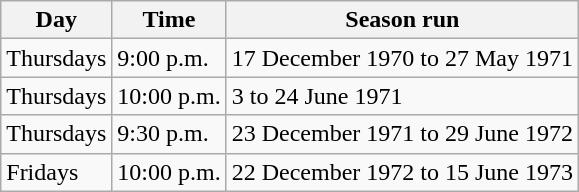<table class="wikitable">
<tr>
<th>Day</th>
<th>Time</th>
<th>Season run</th>
</tr>
<tr>
<td>Thursdays</td>
<td>9:00 p.m.</td>
<td>17 December 1970 to 27 May 1971</td>
</tr>
<tr>
<td>Thursdays</td>
<td>10:00 p.m.</td>
<td>3 to 24 June 1971</td>
</tr>
<tr>
<td>Thursdays</td>
<td>9:30 p.m.</td>
<td>23 December 1971 to 29 June 1972</td>
</tr>
<tr>
<td>Fridays</td>
<td>10:00 p.m.</td>
<td>22 December 1972 to 15 June 1973</td>
</tr>
</table>
